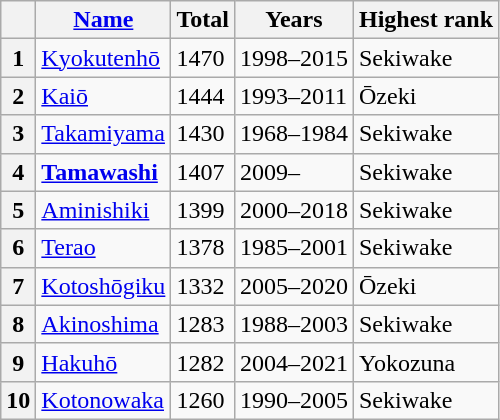<table class="wikitable">
<tr>
<th></th>
<th><a href='#'>Name</a></th>
<th>Total</th>
<th>Years</th>
<th>Highest rank</th>
</tr>
<tr>
<th>1</th>
<td><a href='#'>Kyokutenhō</a></td>
<td>1470</td>
<td>1998–2015</td>
<td>Sekiwake</td>
</tr>
<tr>
<th>2</th>
<td><a href='#'>Kaiō</a></td>
<td>1444</td>
<td>1993–2011</td>
<td>Ōzeki</td>
</tr>
<tr>
<th>3</th>
<td><a href='#'>Takamiyama</a></td>
<td>1430</td>
<td>1968–1984</td>
<td>Sekiwake</td>
</tr>
<tr>
<th>4</th>
<td><strong><a href='#'>Tamawashi</a></strong></td>
<td>1407</td>
<td>2009–</td>
<td>Sekiwake</td>
</tr>
<tr>
<th>5</th>
<td><a href='#'>Aminishiki</a></td>
<td>1399</td>
<td>2000–2018</td>
<td>Sekiwake</td>
</tr>
<tr>
<th>6</th>
<td><a href='#'>Terao</a></td>
<td>1378</td>
<td>1985–2001</td>
<td>Sekiwake</td>
</tr>
<tr>
<th>7</th>
<td><a href='#'>Kotoshōgiku</a></td>
<td>1332</td>
<td>2005–2020</td>
<td>Ōzeki</td>
</tr>
<tr>
<th>8</th>
<td><a href='#'>Akinoshima</a></td>
<td>1283</td>
<td>1988–2003</td>
<td>Sekiwake</td>
</tr>
<tr>
<th>9</th>
<td><a href='#'>Hakuhō</a></td>
<td>1282</td>
<td>2004–2021</td>
<td>Yokozuna</td>
</tr>
<tr>
<th>10</th>
<td><a href='#'>Kotonowaka</a></td>
<td>1260</td>
<td>1990–2005</td>
<td>Sekiwake</td>
</tr>
</table>
